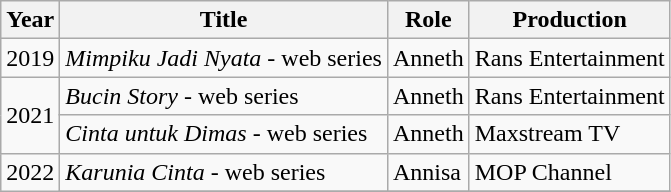<table class="wikitable">
<tr>
<th>Year</th>
<th>Title</th>
<th>Role</th>
<th>Production</th>
</tr>
<tr>
<td>2019</td>
<td><em>Mimpiku Jadi Nyata</em> - web series</td>
<td>Anneth</td>
<td>Rans Entertainment</td>
</tr>
<tr>
<td rowspan="2">2021</td>
<td><em>Bucin Story</em> - web series</td>
<td>Anneth</td>
<td>Rans Entertainment</td>
</tr>
<tr>
<td><em>Cinta untuk Dimas</em> - web series</td>
<td>Anneth</td>
<td>Maxstream TV</td>
</tr>
<tr>
<td rowspan="2">2022</td>
<td><em>Karunia Cinta</em> - web series</td>
<td>Annisa</td>
<td>MOP Channel</td>
</tr>
<tr>
</tr>
</table>
